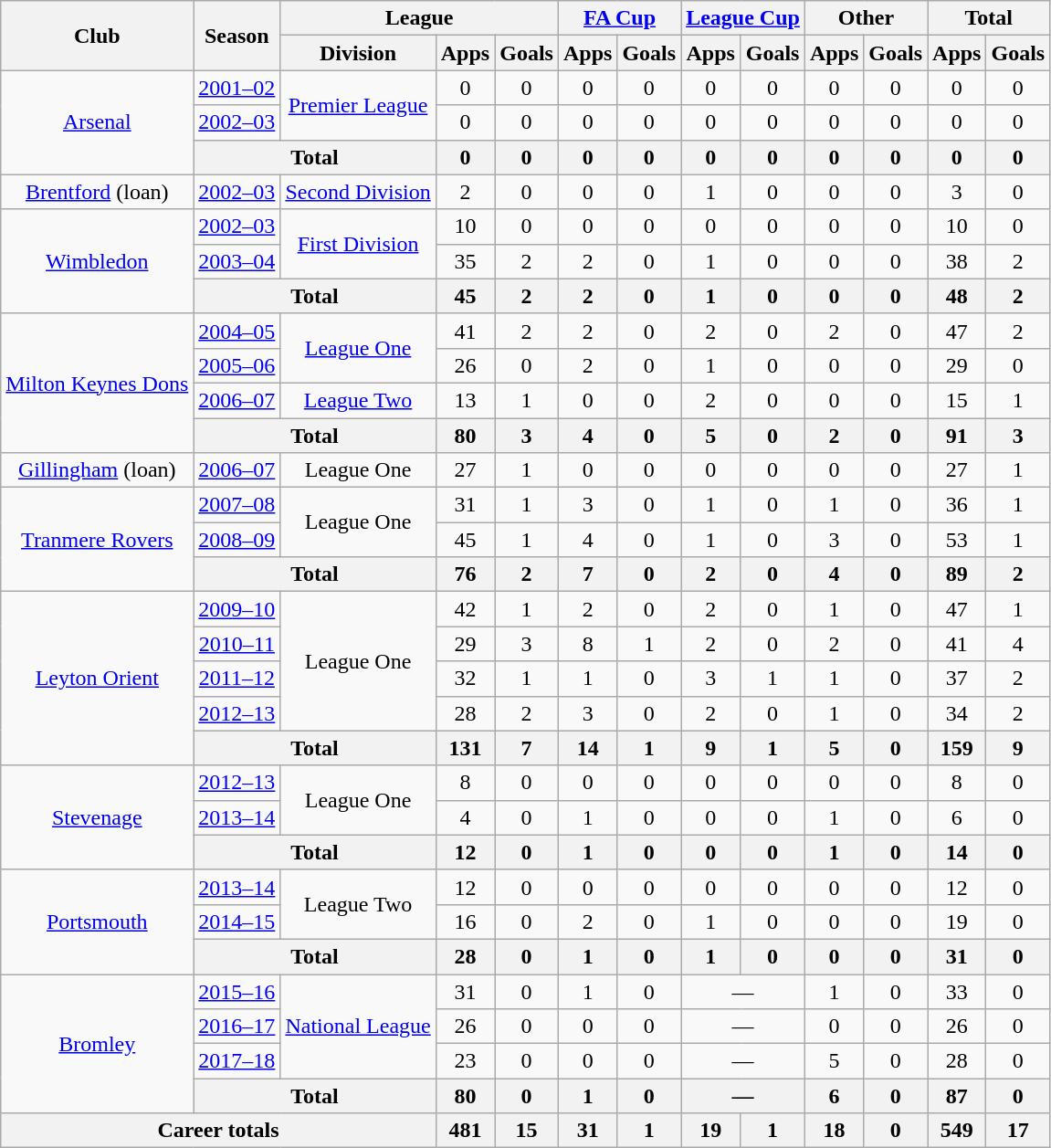<table class="wikitable" style="text-align: center">
<tr>
<th rowspan="2">Club</th>
<th rowspan="2">Season</th>
<th colspan="3">League</th>
<th colspan="2"><a href='#'>FA Cup</a></th>
<th colspan="2"><a href='#'>League Cup</a></th>
<th colspan="2">Other</th>
<th colspan="2">Total</th>
</tr>
<tr>
<th>Division</th>
<th>Apps</th>
<th>Goals</th>
<th>Apps</th>
<th>Goals</th>
<th>Apps</th>
<th>Goals</th>
<th>Apps</th>
<th>Goals</th>
<th>Apps</th>
<th>Goals</th>
</tr>
<tr>
<td rowspan="3"><a href='#'>Arsenal</a></td>
<td><a href='#'>2001–02</a></td>
<td rowspan="2"><a href='#'>Premier League</a></td>
<td>0</td>
<td>0</td>
<td>0</td>
<td>0</td>
<td>0</td>
<td>0</td>
<td>0</td>
<td>0</td>
<td>0</td>
<td>0</td>
</tr>
<tr>
<td><a href='#'>2002–03</a></td>
<td>0</td>
<td>0</td>
<td>0</td>
<td>0</td>
<td>0</td>
<td>0</td>
<td>0</td>
<td>0</td>
<td>0</td>
<td>0</td>
</tr>
<tr>
<th colspan="2">Total</th>
<th>0</th>
<th>0</th>
<th>0</th>
<th>0</th>
<th>0</th>
<th>0</th>
<th>0</th>
<th>0</th>
<th>0</th>
<th>0</th>
</tr>
<tr>
<td><a href='#'>Brentford</a> (loan)</td>
<td><a href='#'>2002–03</a></td>
<td><a href='#'>Second Division</a></td>
<td>2</td>
<td>0</td>
<td>0</td>
<td>0</td>
<td>1</td>
<td>0</td>
<td>0</td>
<td>0</td>
<td>3</td>
<td>0</td>
</tr>
<tr>
<td rowspan="3"><a href='#'>Wimbledon</a></td>
<td><a href='#'>2002–03</a></td>
<td rowspan="2"><a href='#'>First Division</a></td>
<td>10</td>
<td>0</td>
<td>0</td>
<td>0</td>
<td>0</td>
<td>0</td>
<td>0</td>
<td>0</td>
<td>10</td>
<td>0</td>
</tr>
<tr>
<td><a href='#'>2003–04</a></td>
<td>35</td>
<td>2</td>
<td>2</td>
<td>0</td>
<td>1</td>
<td>0</td>
<td>0</td>
<td>0</td>
<td>38</td>
<td>2</td>
</tr>
<tr>
<th colspan="2">Total</th>
<th>45</th>
<th>2</th>
<th>2</th>
<th>0</th>
<th>1</th>
<th>0</th>
<th>0</th>
<th>0</th>
<th>48</th>
<th>2</th>
</tr>
<tr>
<td rowspan="4"><a href='#'>Milton Keynes Dons</a></td>
<td><a href='#'>2004–05</a></td>
<td rowspan="2"><a href='#'>League One</a></td>
<td>41</td>
<td>2</td>
<td>2</td>
<td>0</td>
<td>2</td>
<td>0</td>
<td>2</td>
<td>0</td>
<td>47</td>
<td>2</td>
</tr>
<tr>
<td><a href='#'>2005–06</a></td>
<td>26</td>
<td>0</td>
<td>2</td>
<td>0</td>
<td>1</td>
<td>0</td>
<td>0</td>
<td>0</td>
<td>29</td>
<td>0</td>
</tr>
<tr>
<td><a href='#'>2006–07</a></td>
<td><a href='#'>League Two</a></td>
<td>13</td>
<td>1</td>
<td>0</td>
<td>0</td>
<td>2</td>
<td>0</td>
<td>0</td>
<td>0</td>
<td>15</td>
<td>1</td>
</tr>
<tr>
<th colspan="2">Total</th>
<th>80</th>
<th>3</th>
<th>4</th>
<th>0</th>
<th>5</th>
<th>0</th>
<th>2</th>
<th>0</th>
<th>91</th>
<th>3</th>
</tr>
<tr>
<td><a href='#'>Gillingham</a> (loan)</td>
<td><a href='#'>2006–07</a></td>
<td>League One</td>
<td>27</td>
<td>1</td>
<td>0</td>
<td>0</td>
<td>0</td>
<td>0</td>
<td>0</td>
<td>0</td>
<td>27</td>
<td>1</td>
</tr>
<tr>
<td rowspan="3"><a href='#'>Tranmere Rovers</a></td>
<td><a href='#'>2007–08</a></td>
<td rowspan="2">League One</td>
<td>31</td>
<td>1</td>
<td>3</td>
<td>0</td>
<td>1</td>
<td>0</td>
<td>1</td>
<td>0</td>
<td>36</td>
<td>1</td>
</tr>
<tr>
<td><a href='#'>2008–09</a></td>
<td>45</td>
<td>1</td>
<td>4</td>
<td>0</td>
<td>1</td>
<td>0</td>
<td>3</td>
<td>0</td>
<td>53</td>
<td>1</td>
</tr>
<tr>
<th colspan="2">Total</th>
<th>76</th>
<th>2</th>
<th>7</th>
<th>0</th>
<th>2</th>
<th>0</th>
<th>4</th>
<th>0</th>
<th>89</th>
<th>2</th>
</tr>
<tr>
<td rowspan="5"><a href='#'>Leyton Orient</a></td>
<td><a href='#'>2009–10</a></td>
<td rowspan="4">League One</td>
<td>42</td>
<td>1</td>
<td>2</td>
<td>0</td>
<td>2</td>
<td>0</td>
<td>1</td>
<td>0</td>
<td>47</td>
<td>1</td>
</tr>
<tr>
<td><a href='#'>2010–11</a></td>
<td>29</td>
<td>3</td>
<td>8</td>
<td>1</td>
<td>2</td>
<td>0</td>
<td>2</td>
<td>0</td>
<td>41</td>
<td>4</td>
</tr>
<tr>
<td><a href='#'>2011–12</a></td>
<td>32</td>
<td>1</td>
<td>1</td>
<td>0</td>
<td>3</td>
<td>1</td>
<td>1</td>
<td>0</td>
<td>37</td>
<td>2</td>
</tr>
<tr>
<td><a href='#'>2012–13</a></td>
<td>28</td>
<td>2</td>
<td>3</td>
<td>0</td>
<td>2</td>
<td>0</td>
<td>1</td>
<td>0</td>
<td>34</td>
<td>2</td>
</tr>
<tr>
<th colspan="2">Total</th>
<th>131</th>
<th>7</th>
<th>14</th>
<th>1</th>
<th>9</th>
<th>1</th>
<th>5</th>
<th>0</th>
<th>159</th>
<th>9</th>
</tr>
<tr>
<td rowspan="3"><a href='#'>Stevenage</a></td>
<td><a href='#'>2012–13</a></td>
<td rowspan="2">League One</td>
<td>8</td>
<td>0</td>
<td>0</td>
<td>0</td>
<td>0</td>
<td>0</td>
<td>0</td>
<td>0</td>
<td>8</td>
<td>0</td>
</tr>
<tr>
<td><a href='#'>2013–14</a></td>
<td>4</td>
<td>0</td>
<td>1</td>
<td>0</td>
<td>0</td>
<td>0</td>
<td>1</td>
<td>0</td>
<td>6</td>
<td>0</td>
</tr>
<tr>
<th colspan="2">Total</th>
<th>12</th>
<th>0</th>
<th>1</th>
<th>0</th>
<th>0</th>
<th>0</th>
<th>1</th>
<th>0</th>
<th>14</th>
<th>0</th>
</tr>
<tr>
<td rowspan="3"><a href='#'>Portsmouth</a></td>
<td><a href='#'>2013–14</a></td>
<td rowspan="2">League Two</td>
<td>12</td>
<td>0</td>
<td>0</td>
<td>0</td>
<td>0</td>
<td>0</td>
<td>0</td>
<td>0</td>
<td>12</td>
<td>0</td>
</tr>
<tr>
<td><a href='#'>2014–15</a></td>
<td>16</td>
<td>0</td>
<td>2</td>
<td>0</td>
<td>1</td>
<td>0</td>
<td>0</td>
<td>0</td>
<td>19</td>
<td>0</td>
</tr>
<tr>
<th colspan="2">Total</th>
<th>28</th>
<th>0</th>
<th>1</th>
<th>0</th>
<th>1</th>
<th>0</th>
<th>0</th>
<th>0</th>
<th>31</th>
<th>0</th>
</tr>
<tr>
<td rowspan="4"><a href='#'>Bromley</a></td>
<td><a href='#'>2015–16</a></td>
<td rowspan="3"><a href='#'>National League</a></td>
<td>31</td>
<td>0</td>
<td>1</td>
<td>0</td>
<td colspan="2">—</td>
<td>1</td>
<td>0</td>
<td>33</td>
<td>0</td>
</tr>
<tr>
<td><a href='#'>2016–17</a></td>
<td>26</td>
<td>0</td>
<td>0</td>
<td>0</td>
<td colspan="2">—</td>
<td>0</td>
<td>0</td>
<td>26</td>
<td>0</td>
</tr>
<tr>
<td><a href='#'>2017–18</a></td>
<td>23</td>
<td>0</td>
<td>0</td>
<td>0</td>
<td colspan="2">—</td>
<td>5</td>
<td>0</td>
<td>28</td>
<td>0</td>
</tr>
<tr>
<th colspan="2">Total</th>
<th>80</th>
<th>0</th>
<th>1</th>
<th>0</th>
<th colspan="2">—</th>
<th>6</th>
<th>0</th>
<th>87</th>
<th>0</th>
</tr>
<tr>
<th colspan="3">Career totals</th>
<th>481</th>
<th>15</th>
<th>31</th>
<th>1</th>
<th>19</th>
<th>1</th>
<th>18</th>
<th>0</th>
<th>549</th>
<th>17</th>
</tr>
</table>
